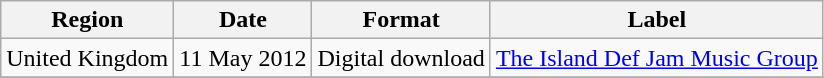<table class=wikitable>
<tr>
<th>Region</th>
<th>Date</th>
<th>Format</th>
<th>Label</th>
</tr>
<tr>
<td>United Kingdom</td>
<td>11 May 2012</td>
<td>Digital download</td>
<td><a href='#'>The Island Def Jam Music Group</a></td>
</tr>
<tr>
</tr>
</table>
